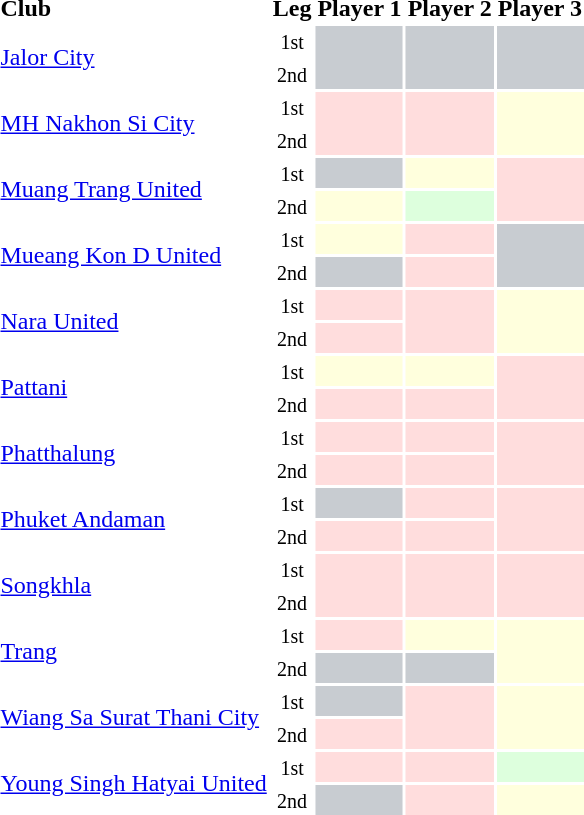<table class="sortable" style="text-align:left">
<tr>
<th>Club</th>
<th>Leg</th>
<th>Player 1</th>
<th>Player 2</th>
<th>Player 3</th>
</tr>
<tr>
<td rowspan="2"><a href='#'>Jalor City</a></td>
<td align="center"><small>1st</small></td>
<td bgcolor="#c8ccd1"rowspan="2"></td>
<td bgcolor="#c8ccd1"rowspan="2"></td>
<td bgcolor="#c8ccd1"rowspan="2"></td>
</tr>
<tr>
<td align="center"><small>2nd</small></td>
</tr>
<tr>
<td rowspan="2"><a href='#'>MH Nakhon Si City</a></td>
<td align="center"><small>1st</small></td>
<td bgcolor="#ffdddd"rowspan="2"></td>
<td bgcolor="#ffdddd"rowspan="2"></td>
<td bgcolor="#ffffdd"rowspan="2"></td>
</tr>
<tr>
<td align="center"><small>2nd</small></td>
</tr>
<tr>
<td rowspan="2"><a href='#'>Muang Trang United</a></td>
<td align="center"><small>1st</small></td>
<td bgcolor="#c8ccd1"></td>
<td bgcolor="#ffffdd"></td>
<td bgcolor="#ffdddd"rowspan="2"></td>
</tr>
<tr>
<td align="center"><small>2nd</small></td>
<td bgcolor="#ffffdd"></td>
<td bgcolor="#ddffdd"></td>
</tr>
<tr>
<td rowspan="2"><a href='#'>Mueang Kon D United</a></td>
<td align="center"><small>1st</small></td>
<td bgcolor="#ffffdd"></td>
<td bgcolor="#ffdddd"></td>
<td bgcolor="#c8ccd1"rowspan="2"></td>
</tr>
<tr>
<td align="center"><small>2nd</small></td>
<td bgcolor="#c8ccd1"></td>
<td bgcolor="#ffdddd"></td>
</tr>
<tr>
<td rowspan="2"><a href='#'>Nara United</a></td>
<td align="center"><small>1st</small></td>
<td bgcolor="#ffdddd"></td>
<td bgcolor="#ffdddd"rowspan="2"></td>
<td bgcolor="#ffffdd"rowspan="2"></td>
</tr>
<tr>
<td align="center"><small>2nd</small></td>
<td bgcolor="#ffdddd"></td>
</tr>
<tr>
<td rowspan="2"><a href='#'>Pattani</a></td>
<td align="center"><small>1st</small></td>
<td bgcolor="#ffffdd"></td>
<td bgcolor="#ffffdd"></td>
<td bgcolor="#ffdddd"rowspan="2"></td>
</tr>
<tr>
<td align="center"><small>2nd</small></td>
<td bgcolor="#ffdddd"></td>
<td bgcolor="#ffdddd"></td>
</tr>
<tr>
<td rowspan="2"><a href='#'>Phatthalung</a></td>
<td align="center"><small>1st</small></td>
<td bgcolor="#ffdddd"></td>
<td bgcolor="#ffdddd"></td>
<td bgcolor="#ffdddd"rowspan="2"></td>
</tr>
<tr>
<td align="center"><small>2nd</small></td>
<td bgcolor="#ffdddd"></td>
<td bgcolor="#ffdddd"></td>
</tr>
<tr>
<td rowspan="2"><a href='#'>Phuket Andaman</a></td>
<td align="center"><small>1st</small></td>
<td bgcolor="#c8ccd1"></td>
<td bgcolor="#ffdddd"></td>
<td bgcolor="#ffdddd"rowspan="2"></td>
</tr>
<tr>
<td align="center"><small>2nd</small></td>
<td bgcolor="#ffdddd"></td>
<td bgcolor="#ffdddd"></td>
</tr>
<tr>
<td rowspan="2"><a href='#'>Songkhla</a></td>
<td align="center"><small>1st</small></td>
<td bgcolor="#ffdddd"rowspan="2"></td>
<td bgcolor="#ffdddd"rowspan="2"></td>
<td bgcolor="#ffdddd"rowspan="2"></td>
</tr>
<tr>
<td align="center"><small>2nd</small></td>
</tr>
<tr>
<td rowspan="2"><a href='#'>Trang</a></td>
<td align="center"><small>1st</small></td>
<td bgcolor="#ffdddd"></td>
<td bgcolor="#ffffdd"></td>
<td bgcolor="#ffffdd"rowspan="2"></td>
</tr>
<tr>
<td align="center"><small>2nd</small></td>
<td bgcolor="#c8ccd1"></td>
<td bgcolor="#c8ccd1"></td>
</tr>
<tr>
<td rowspan="2"><a href='#'>Wiang Sa Surat Thani City</a></td>
<td align="center"><small>1st</small></td>
<td bgcolor="#c8ccd1"></td>
<td bgcolor="#ffdddd"rowspan="2"></td>
<td bgcolor="#ffffdd"rowspan="2"></td>
</tr>
<tr>
<td align="center"><small>2nd</small></td>
<td bgcolor="#ffdddd"></td>
</tr>
<tr>
<td rowspan="2"><a href='#'>Young Singh Hatyai United</a></td>
<td align="center"><small>1st</small></td>
<td bgcolor="#ffdddd"></td>
<td bgcolor="#ffdddd"></td>
<td bgcolor="#ddffdd"></td>
</tr>
<tr>
<td align="center"><small>2nd</small></td>
<td bgcolor="#c8ccd1"></td>
<td bgcolor="#ffdddd"></td>
<td bgcolor="#ffffdd"></td>
</tr>
</table>
